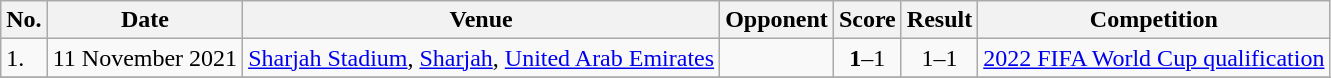<table class="wikitable">
<tr>
<th>No.</th>
<th>Date</th>
<th>Venue</th>
<th>Opponent</th>
<th>Score</th>
<th>Result</th>
<th>Competition</th>
</tr>
<tr>
<td>1.</td>
<td>11 November 2021</td>
<td><a href='#'>Sharjah Stadium</a>, <a href='#'>Sharjah</a>, <a href='#'>United Arab Emirates</a></td>
<td></td>
<td align=center><strong>1</strong>–1</td>
<td align=center>1–1</td>
<td><a href='#'>2022 FIFA World Cup qualification</a></td>
</tr>
<tr>
</tr>
</table>
